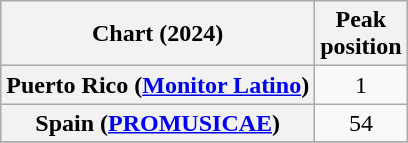<table class="wikitable sortable plainrowheaders" style="text-align:center">
<tr>
<th scope="col">Chart (2024)</th>
<th scope="col">Peak<br>position</th>
</tr>
<tr>
<th scope="row">Puerto Rico (<a href='#'>Monitor Latino</a>)</th>
<td>1</td>
</tr>
<tr>
<th scope="row">Spain (<a href='#'>PROMUSICAE</a>)</th>
<td>54</td>
</tr>
<tr>
</tr>
</table>
